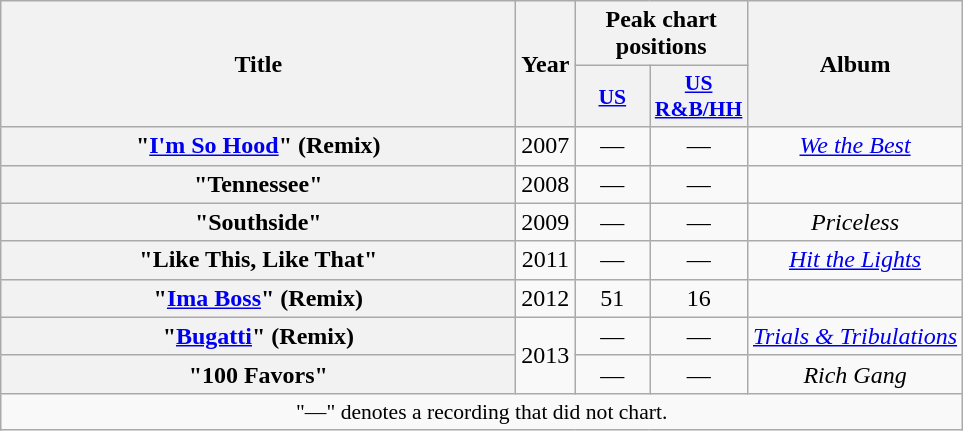<table class="wikitable plainrowheaders" style="text-align:center;">
<tr>
<th scope="col" rowspan="2" style="width:21em;">Title</th>
<th scope="col" rowspan="2">Year</th>
<th scope="col" colspan="2">Peak chart positions</th>
<th scope="col" rowspan="2">Album</th>
</tr>
<tr>
<th scope="col" style="width:3em;font-size:90%;"><a href='#'>US</a><br></th>
<th scope="col" style="width:3em;font-size:90%;"><a href='#'>US<br>R&B/HH</a></th>
</tr>
<tr>
<th scope="row">"<a href='#'>I'm So Hood</a>" (Remix)<br></th>
<td>2007</td>
<td>—</td>
<td>—</td>
<td><em><a href='#'>We the Best</a></em></td>
</tr>
<tr>
<th scope="row">"Tennessee"<br></th>
<td>2008</td>
<td>—</td>
<td>—</td>
<td></td>
</tr>
<tr>
<th scope="row">"Southside"<br></th>
<td>2009</td>
<td>—</td>
<td>—</td>
<td><em>Priceless</em></td>
</tr>
<tr>
<th scope="row">"Like This, Like That"<br></th>
<td>2011</td>
<td>—</td>
<td>—</td>
<td><em><a href='#'>Hit the Lights</a></em></td>
</tr>
<tr>
<th scope="row">"<a href='#'>Ima Boss</a>" (Remix)<br></th>
<td>2012</td>
<td>51</td>
<td>16</td>
<td></td>
</tr>
<tr>
<th scope="row">"<a href='#'>Bugatti</a>" (Remix)<br></th>
<td rowspan="2">2013</td>
<td>—</td>
<td>—</td>
<td><em><a href='#'>Trials & Tribulations</a></em></td>
</tr>
<tr>
<th scope="row">"100 Favors"<br></th>
<td>—</td>
<td>—</td>
<td><em>Rich Gang</em></td>
</tr>
<tr>
<td colspan="7" style="font-size:90%">"—" denotes a recording that did not chart.</td>
</tr>
</table>
